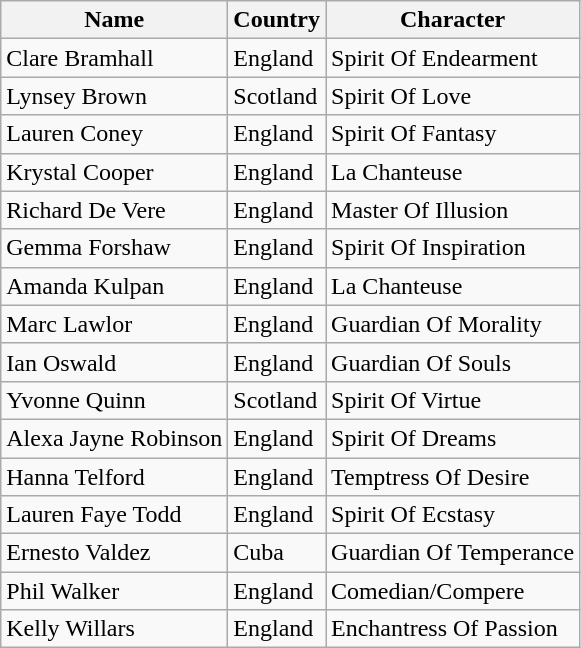<table class="wikitable">
<tr>
<th>Name</th>
<th>Country</th>
<th>Character</th>
</tr>
<tr>
<td>Clare Bramhall</td>
<td>England</td>
<td>Spirit Of Endearment</td>
</tr>
<tr>
<td>Lynsey Brown</td>
<td>Scotland</td>
<td>Spirit Of Love</td>
</tr>
<tr>
<td>Lauren Coney</td>
<td>England</td>
<td>Spirit Of Fantasy</td>
</tr>
<tr>
<td>Krystal Cooper</td>
<td>England</td>
<td>La Chanteuse</td>
</tr>
<tr>
<td>Richard De Vere</td>
<td>England</td>
<td>Master Of Illusion</td>
</tr>
<tr>
<td>Gemma Forshaw</td>
<td>England</td>
<td>Spirit Of Inspiration</td>
</tr>
<tr>
<td>Amanda Kulpan</td>
<td>England</td>
<td>La Chanteuse</td>
</tr>
<tr>
<td>Marc Lawlor</td>
<td>England</td>
<td>Guardian Of Morality</td>
</tr>
<tr>
<td>Ian Oswald</td>
<td>England</td>
<td>Guardian Of Souls</td>
</tr>
<tr>
<td>Yvonne Quinn</td>
<td>Scotland</td>
<td>Spirit Of Virtue</td>
</tr>
<tr>
<td>Alexa Jayne Robinson</td>
<td>England</td>
<td>Spirit Of Dreams</td>
</tr>
<tr>
<td>Hanna Telford</td>
<td>England</td>
<td>Temptress Of Desire</td>
</tr>
<tr>
<td>Lauren Faye Todd</td>
<td>England</td>
<td>Spirit Of Ecstasy</td>
</tr>
<tr>
<td>Ernesto Valdez</td>
<td>Cuba</td>
<td>Guardian Of Temperance</td>
</tr>
<tr>
<td>Phil Walker</td>
<td>England</td>
<td>Comedian/Compere</td>
</tr>
<tr>
<td>Kelly Willars</td>
<td>England</td>
<td>Enchantress Of Passion</td>
</tr>
</table>
